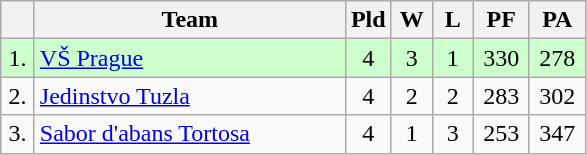<table class=wikitable style="text-align:center">
<tr>
<th width=15></th>
<th width=200>Team</th>
<th width=20>Pld</th>
<th width=20>W</th>
<th width=20>L</th>
<th width=30>PF</th>
<th width=30>PA</th>
</tr>
<tr style="background: #ccffcc;">
<td>1.</td>
<td align=left> <a href='#'>VŠ Prague</a></td>
<td>4</td>
<td>3</td>
<td>1</td>
<td>330</td>
<td>278</td>
</tr>
<tr>
<td>2.</td>
<td align=left> <a href='#'>Jedinstvo Tuzla</a></td>
<td>4</td>
<td>2</td>
<td>2</td>
<td>283</td>
<td>302</td>
</tr>
<tr>
<td>3.</td>
<td align=left> <a href='#'>Sabor d'abans Tortosa</a></td>
<td>4</td>
<td>1</td>
<td>3</td>
<td>253</td>
<td>347</td>
</tr>
</table>
